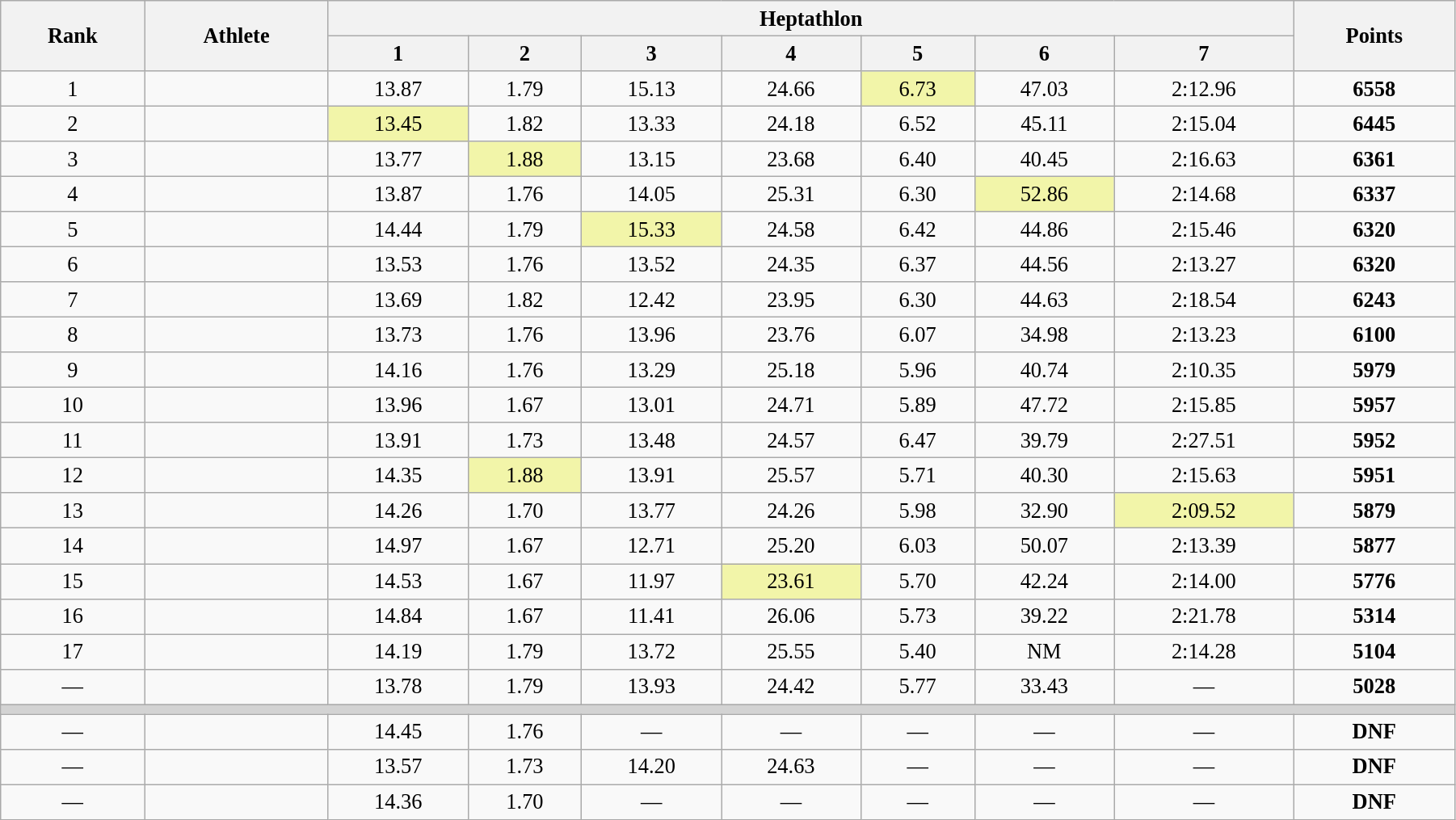<table class="wikitable" style=" text-align:center; font-size:110%;" width="95%">
<tr>
<th rowspan="2">Rank</th>
<th rowspan="2">Athlete</th>
<th colspan="7">Heptathlon</th>
<th rowspan="2">Points</th>
</tr>
<tr>
<th>1</th>
<th>2</th>
<th>3</th>
<th>4</th>
<th>5</th>
<th>6</th>
<th>7</th>
</tr>
<tr>
<td>1</td>
<td align=left></td>
<td>13.87</td>
<td>1.79</td>
<td>15.13</td>
<td>24.66</td>
<td bgcolor=#F2F5A9>6.73</td>
<td>47.03</td>
<td>2:12.96</td>
<td><strong>6558</strong></td>
</tr>
<tr>
<td>2</td>
<td align=left></td>
<td bgcolor=#F2F5A9>13.45</td>
<td>1.82</td>
<td>13.33</td>
<td>24.18</td>
<td>6.52</td>
<td>45.11</td>
<td>2:15.04</td>
<td><strong>6445</strong></td>
</tr>
<tr>
<td>3</td>
<td align=left></td>
<td>13.77</td>
<td bgcolor=#F2F5A9>1.88</td>
<td>13.15</td>
<td>23.68</td>
<td>6.40</td>
<td>40.45</td>
<td>2:16.63</td>
<td><strong>6361</strong></td>
</tr>
<tr>
<td>4</td>
<td align=left></td>
<td>13.87</td>
<td>1.76</td>
<td>14.05</td>
<td>25.31</td>
<td>6.30</td>
<td bgcolor=#F2F5A9>52.86</td>
<td>2:14.68</td>
<td><strong>6337</strong></td>
</tr>
<tr>
<td>5</td>
<td align=left></td>
<td>14.44</td>
<td>1.79</td>
<td bgcolor=#F2F5A9>15.33</td>
<td>24.58</td>
<td>6.42</td>
<td>44.86</td>
<td>2:15.46</td>
<td><strong>6320</strong></td>
</tr>
<tr>
<td>6</td>
<td align=left></td>
<td>13.53</td>
<td>1.76</td>
<td>13.52</td>
<td>24.35</td>
<td>6.37</td>
<td>44.56</td>
<td>2:13.27</td>
<td><strong>6320</strong></td>
</tr>
<tr>
<td>7</td>
<td align=left></td>
<td>13.69</td>
<td>1.82</td>
<td>12.42</td>
<td>23.95</td>
<td>6.30</td>
<td>44.63</td>
<td>2:18.54</td>
<td><strong>6243</strong></td>
</tr>
<tr>
<td>8</td>
<td align=left></td>
<td>13.73</td>
<td>1.76</td>
<td>13.96</td>
<td>23.76</td>
<td>6.07</td>
<td>34.98</td>
<td>2:13.23</td>
<td><strong>6100</strong></td>
</tr>
<tr>
<td>9</td>
<td align=left></td>
<td>14.16</td>
<td>1.76</td>
<td>13.29</td>
<td>25.18</td>
<td>5.96</td>
<td>40.74</td>
<td>2:10.35</td>
<td><strong>5979</strong></td>
</tr>
<tr>
<td>10</td>
<td align=left></td>
<td>13.96</td>
<td>1.67</td>
<td>13.01</td>
<td>24.71</td>
<td>5.89</td>
<td>47.72</td>
<td>2:15.85</td>
<td><strong>5957</strong></td>
</tr>
<tr>
<td>11</td>
<td align=left></td>
<td>13.91</td>
<td>1.73</td>
<td>13.48</td>
<td>24.57</td>
<td>6.47</td>
<td>39.79</td>
<td>2:27.51</td>
<td><strong>5952</strong></td>
</tr>
<tr>
<td>12</td>
<td align=left></td>
<td>14.35</td>
<td bgcolor=#F2F5A9>1.88</td>
<td>13.91</td>
<td>25.57</td>
<td>5.71</td>
<td>40.30</td>
<td>2:15.63</td>
<td><strong>5951</strong></td>
</tr>
<tr>
<td>13</td>
<td align=left></td>
<td>14.26</td>
<td>1.70</td>
<td>13.77</td>
<td>24.26</td>
<td>5.98</td>
<td>32.90</td>
<td bgcolor=#F2F5A9>2:09.52</td>
<td><strong>5879</strong></td>
</tr>
<tr>
<td>14</td>
<td align=left></td>
<td>14.97</td>
<td>1.67</td>
<td>12.71</td>
<td>25.20</td>
<td>6.03</td>
<td>50.07</td>
<td>2:13.39</td>
<td><strong>5877</strong></td>
</tr>
<tr>
<td>15</td>
<td align=left></td>
<td>14.53</td>
<td>1.67</td>
<td>11.97</td>
<td bgcolor=#F2F5A9>23.61</td>
<td>5.70</td>
<td>42.24</td>
<td>2:14.00</td>
<td><strong>5776</strong></td>
</tr>
<tr>
<td>16</td>
<td align=left></td>
<td>14.84</td>
<td>1.67</td>
<td>11.41</td>
<td>26.06</td>
<td>5.73</td>
<td>39.22</td>
<td>2:21.78</td>
<td><strong>5314</strong></td>
</tr>
<tr>
<td>17</td>
<td align=left></td>
<td>14.19</td>
<td>1.79</td>
<td>13.72</td>
<td>25.55</td>
<td>5.40</td>
<td>NM</td>
<td>2:14.28</td>
<td><strong>5104</strong></td>
</tr>
<tr>
<td>—</td>
<td align=left></td>
<td>13.78</td>
<td>1.79</td>
<td>13.93</td>
<td>24.42</td>
<td>5.77</td>
<td>33.43</td>
<td>—</td>
<td><strong>5028</strong></td>
</tr>
<tr>
<td colspan=10 bgcolor=lightgray></td>
</tr>
<tr>
<td>—</td>
<td align=left></td>
<td>14.45</td>
<td>1.76</td>
<td>—</td>
<td>—</td>
<td>—</td>
<td>—</td>
<td>—</td>
<td><strong>DNF </strong></td>
</tr>
<tr>
<td>—</td>
<td align=left></td>
<td>13.57</td>
<td>1.73</td>
<td>14.20</td>
<td>24.63</td>
<td>—</td>
<td>—</td>
<td>—</td>
<td><strong>DNF </strong></td>
</tr>
<tr>
<td>—</td>
<td align=left></td>
<td>14.36</td>
<td>1.70</td>
<td>—</td>
<td>—</td>
<td>—</td>
<td>—</td>
<td>—</td>
<td><strong>DNF </strong></td>
</tr>
</table>
